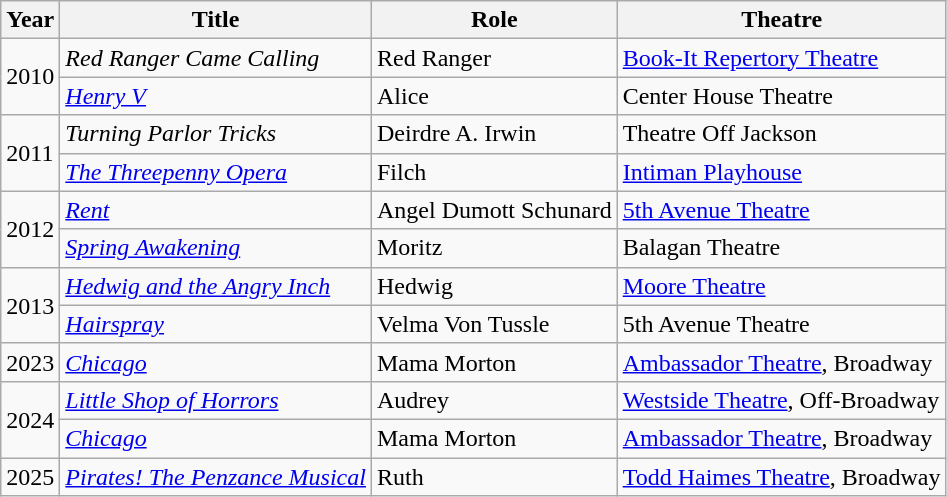<table class="wikitable sortable">
<tr>
<th>Year</th>
<th>Title</th>
<th>Role</th>
<th>Theatre</th>
</tr>
<tr>
<td rowspan="2">2010</td>
<td><em>Red Ranger Came Calling</em></td>
<td>Red Ranger</td>
<td><a href='#'>Book-It Repertory Theatre</a></td>
</tr>
<tr>
<td><em><a href='#'>Henry V</a></em></td>
<td>Alice</td>
<td>Center House Theatre</td>
</tr>
<tr>
<td rowspan="2">2011</td>
<td><em>Turning Parlor Tricks</em></td>
<td>Deirdre A. Irwin</td>
<td>Theatre Off Jackson</td>
</tr>
<tr>
<td><em><a href='#'>The Threepenny Opera</a></em></td>
<td>Filch</td>
<td><a href='#'>Intiman Playhouse</a></td>
</tr>
<tr>
<td rowspan="2">2012</td>
<td><em><a href='#'>Rent</a></em></td>
<td>Angel Dumott Schunard</td>
<td><a href='#'>5th Avenue Theatre</a></td>
</tr>
<tr>
<td><em><a href='#'>Spring Awakening</a></em></td>
<td>Moritz</td>
<td>Balagan Theatre</td>
</tr>
<tr>
<td rowspan="2">2013</td>
<td><em><a href='#'>Hedwig and the Angry Inch</a></em></td>
<td>Hedwig</td>
<td><a href='#'>Moore Theatre</a></td>
</tr>
<tr>
<td><em><a href='#'>Hairspray</a></em></td>
<td>Velma Von Tussle</td>
<td>5th Avenue Theatre</td>
</tr>
<tr>
<td>2023</td>
<td><a href='#'><em>Chicago</em></a></td>
<td>Mama Morton</td>
<td><a href='#'>Ambassador Theatre</a>, Broadway</td>
</tr>
<tr>
<td rowspan=2>2024</td>
<td><a href='#'><em>Little Shop of Horrors</em></a></td>
<td>Audrey</td>
<td><a href='#'>Westside Theatre</a>, Off-Broadway</td>
</tr>
<tr>
<td><a href='#'><em>Chicago</em></a></td>
<td>Mama Morton</td>
<td><a href='#'>Ambassador Theatre</a>, Broadway</td>
</tr>
<tr>
<td>2025</td>
<td><em><a href='#'>Pirates! The Penzance Musical</a></em></td>
<td>Ruth</td>
<td><a href='#'>Todd Haimes Theatre</a>, Broadway</td>
</tr>
</table>
